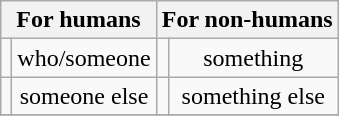<table class="wikitable" style="text-align: center;">
<tr>
<th colspan="2">For humans</th>
<th colspan="2">For non-humans</th>
</tr>
<tr>
<td></td>
<td>who/someone</td>
<td></td>
<td>something</td>
</tr>
<tr>
<td></td>
<td>someone else</td>
<td></td>
<td>something else</td>
</tr>
<tr>
</tr>
</table>
